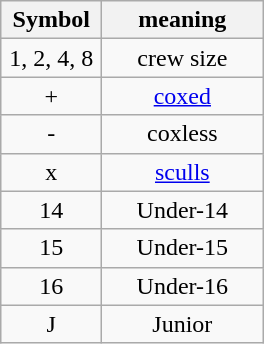<table class="wikitable" style="text-align:center">
<tr>
<th width=60>Symbol</th>
<th width=100>meaning</th>
</tr>
<tr>
<td>1, 2, 4, 8</td>
<td>crew size</td>
</tr>
<tr>
<td>+</td>
<td><a href='#'>coxed</a></td>
</tr>
<tr>
<td>-</td>
<td>coxless</td>
</tr>
<tr>
<td>x</td>
<td><a href='#'>sculls</a></td>
</tr>
<tr>
<td>14</td>
<td>Under-14</td>
</tr>
<tr>
<td>15</td>
<td>Under-15</td>
</tr>
<tr>
<td>16</td>
<td>Under-16</td>
</tr>
<tr>
<td>J</td>
<td>Junior</td>
</tr>
</table>
